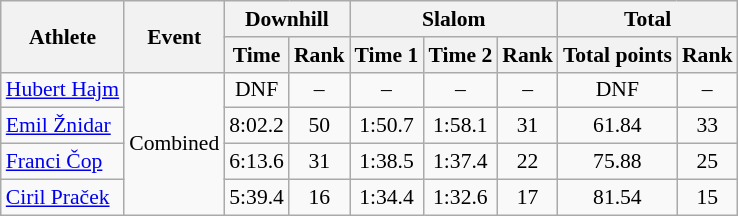<table class="wikitable" style="font-size:90%">
<tr>
<th rowspan="2">Athlete</th>
<th rowspan="2">Event</th>
<th colspan="2">Downhill</th>
<th colspan="3">Slalom</th>
<th colspan="2">Total</th>
</tr>
<tr>
<th>Time</th>
<th>Rank</th>
<th>Time 1</th>
<th>Time 2</th>
<th>Rank</th>
<th>Total points</th>
<th>Rank</th>
</tr>
<tr>
<td><a href='#'>Hubert Hajm</a></td>
<td rowspan="4">Combined</td>
<td align="center">DNF</td>
<td align="center">–</td>
<td align="center">–</td>
<td align="center">–</td>
<td align="center">–</td>
<td align="center">DNF</td>
<td align="center">–</td>
</tr>
<tr>
<td><a href='#'>Emil Žnidar</a></td>
<td align="center">8:02.2</td>
<td align="center">50</td>
<td align="center">1:50.7</td>
<td align="center">1:58.1</td>
<td align="center">31</td>
<td align="center">61.84</td>
<td align="center">33</td>
</tr>
<tr>
<td><a href='#'>Franci Čop</a></td>
<td align="center">6:13.6</td>
<td align="center">31</td>
<td align="center">1:38.5</td>
<td align="center">1:37.4</td>
<td align="center">22</td>
<td align="center">75.88</td>
<td align="center">25</td>
</tr>
<tr>
<td><a href='#'>Ciril Praček</a></td>
<td align="center">5:39.4</td>
<td align="center">16</td>
<td align="center">1:34.4</td>
<td align="center">1:32.6</td>
<td align="center">17</td>
<td align="center">81.54</td>
<td align="center">15</td>
</tr>
</table>
